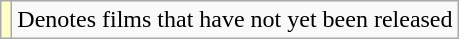<table class="wikitable">
<tr>
<td style="background:#FFFFCC;"></td>
<td>Denotes films that have not yet been released</td>
</tr>
</table>
